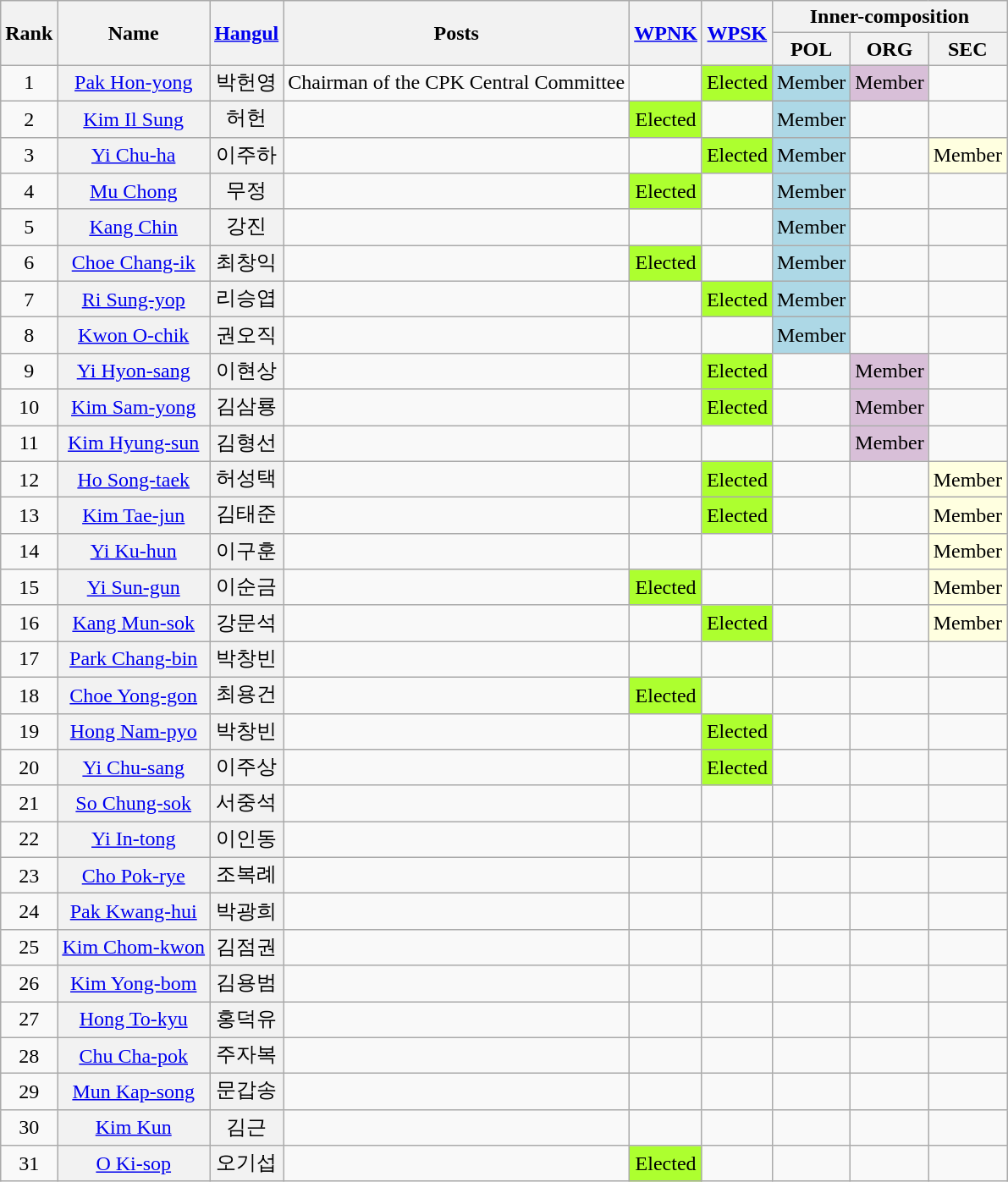<table class="wikitable sortable">
<tr>
<th rowspan="2">Rank</th>
<th rowspan="2">Name</th>
<th rowspan="2" class="unsortable"><a href='#'>Hangul</a></th>
<th rowspan="2">Posts</th>
<th rowspan="2"><a href='#'>WPNK</a></th>
<th rowspan="2"><a href='#'>WPSK</a></th>
<th colspan="3">Inner-composition</th>
</tr>
<tr>
<th>POL</th>
<th>ORG</th>
<th>SEC</th>
</tr>
<tr>
<td align="center">1</td>
<th align="center" scope="row" style="font-weight:normal;"><a href='#'>Pak Hon-yong</a></th>
<th align="center" scope="row" style="font-weight:normal;">박헌영</th>
<td>Chairman of the CPK Central Committee</td>
<td data-sort-value="100"></td>
<td align="center" style="background: GreenYellow">Elected</td>
<td data-sort-value="1" align="center" style="background: LightBlue">Member</td>
<td data-sort-value="1" align="center" style="background: thistle">Member</td>
<td data-sort-value="100"></td>
</tr>
<tr>
<td align="center">2</td>
<th align="center" scope="row" style="font-weight:normal;"><a href='#'>Kim Il Sung</a></th>
<th align="center" scope="row" style="font-weight:normal;">허헌</th>
<td data-sort-value="100"></td>
<td align="center" style="background: GreenYellow">Elected</td>
<td data-sort-value="100"></td>
<td data-sort-value="2" align="center" style="background: LightBlue">Member</td>
<td data-sort-value="100"></td>
<td data-sort-value="100"></td>
</tr>
<tr>
<td align="center">3</td>
<th align="center" scope="row" style="font-weight:normal;"><a href='#'>Yi Chu-ha</a></th>
<th align="center" scope="row" style="font-weight:normal;">이주하</th>
<td data-sort-value="100"></td>
<td data-sort-value="100"></td>
<td align="center" style="background: GreenYellow">Elected</td>
<td data-sort-value="3" align="center" style="background: LightBlue">Member</td>
<td data-sort-value="100"></td>
<td data-sort-value="1" align="center" style="background: LightYellow">Member</td>
</tr>
<tr>
<td align="center">4</td>
<th align="center" scope="row" style="font-weight:normal;"><a href='#'>Mu Chong</a></th>
<th align="center" scope="row" style="font-weight:normal;">무정</th>
<td data-sort-value="100"></td>
<td align="center" style="background: GreenYellow">Elected</td>
<td data-sort-value="100"></td>
<td data-sort-value="4" align="center" style="background: LightBlue">Member</td>
<td data-sort-value="100"></td>
<td data-sort-value="100"></td>
</tr>
<tr>
<td align="center">5</td>
<th align="center" scope="row" style="font-weight:normal;"><a href='#'>Kang Chin</a></th>
<th align="center" scope="row" style="font-weight:normal;">강진</th>
<td data-sort-value="100"></td>
<td data-sort-value="100"></td>
<td data-sort-value="100"></td>
<td data-sort-value="5" align="center" style="background: LightBlue">Member</td>
<td data-sort-value="100"></td>
<td data-sort-value="100"></td>
</tr>
<tr>
<td align="center">6</td>
<th align="center" scope="row" style="font-weight:normal;"><a href='#'>Choe Chang-ik</a></th>
<th align="center" scope="row" style="font-weight:normal;">최창익</th>
<td data-sort-value="100"></td>
<td align="center" style="background: GreenYellow">Elected</td>
<td data-sort-value="100"></td>
<td data-sort-value="6" align="center" style="background: LightBlue">Member</td>
<td data-sort-value="100"></td>
<td data-sort-value="100"></td>
</tr>
<tr>
<td align="center">7</td>
<th align="center" scope="row" style="font-weight:normal;"><a href='#'>Ri Sung-yop</a></th>
<th align="center" scope="row" style="font-weight:normal;">리승엽</th>
<td data-sort-value="100"></td>
<td data-sort-value="100"></td>
<td align="center" style="background: GreenYellow">Elected</td>
<td data-sort-value="7" align="center" style="background: LightBlue">Member</td>
<td data-sort-value="100"></td>
<td data-sort-value="100"></td>
</tr>
<tr>
<td align="center">8</td>
<th align="center" scope="row" style="font-weight:normal;"><a href='#'>Kwon O-chik</a></th>
<th align="center" scope="row" style="font-weight:normal;">권오직</th>
<td data-sort-value="100"></td>
<td data-sort-value="100"></td>
<td data-sort-value="100"></td>
<td data-sort-value="8" align="center" style="background: LightBlue">Member</td>
<td data-sort-value="100"></td>
<td data-sort-value="100"></td>
</tr>
<tr>
<td align="center">9</td>
<th align="center" scope="row" style="font-weight:normal;"><a href='#'>Yi Hyon-sang</a></th>
<th align="center" scope="row" style="font-weight:normal;">이현상</th>
<td data-sort-value="100"></td>
<td data-sort-value="100"></td>
<td align="center" style="background: GreenYellow">Elected</td>
<td data-sort-value="100"></td>
<td data-sort-value="2" align="center" style="background: thistle">Member</td>
<td data-sort-value="100"></td>
</tr>
<tr>
<td align="center">10</td>
<th align="center" scope="row" style="font-weight:normal;"><a href='#'>Kim Sam-yong</a></th>
<th align="center" scope="row" style="font-weight:normal;">김삼룡</th>
<td data-sort-value="100"></td>
<td data-sort-value="100"></td>
<td align="center" style="background: GreenYellow">Elected</td>
<td data-sort-value="100"></td>
<td data-sort-value="3" align="center" style="background: thistle">Member</td>
<td data-sort-value="100"></td>
</tr>
<tr>
<td align="center">11</td>
<th align="center" scope="row" style="font-weight:normal;"><a href='#'>Kim Hyung-sun</a></th>
<th align="center" scope="row" style="font-weight:normal;">김형선</th>
<td data-sort-value="100"></td>
<td data-sort-value="100"></td>
<td data-sort-value="100"></td>
<td data-sort-value="100"></td>
<td data-sort-value="4" align="center" style="background: thistle">Member</td>
<td data-sort-value="100"></td>
</tr>
<tr>
<td align="center">12</td>
<th align="center" scope="row" style="font-weight:normal;"><a href='#'>Ho Song-taek</a></th>
<th align="center" scope="row" style="font-weight:normal;">허성택</th>
<td data-sort-value="100"></td>
<td data-sort-value="100"></td>
<td align="center" style="background: GreenYellow">Elected</td>
<td data-sort-value="100"></td>
<td data-sort-value="100"></td>
<td data-sort-value="2" align="center" style="background: LightYellow">Member</td>
</tr>
<tr>
<td align="center">13</td>
<th align="center" scope="row" style="font-weight:normal;"><a href='#'>Kim Tae-jun</a></th>
<th align="center" scope="row" style="font-weight:normal;">김태준</th>
<td data-sort-value="100"></td>
<td data-sort-value="100"></td>
<td align="center" style="background: GreenYellow">Elected</td>
<td data-sort-value="100"></td>
<td data-sort-value="100"></td>
<td data-sort-value="3" align="center" style="background: LightYellow">Member</td>
</tr>
<tr>
<td align="center">14</td>
<th align="center" scope="row" style="font-weight:normal;"><a href='#'>Yi Ku-hun</a></th>
<th align="center" scope="row" style="font-weight:normal;">이구훈</th>
<td data-sort-value="100"></td>
<td data-sort-value="100"></td>
<td data-sort-value="100"></td>
<td data-sort-value="100"></td>
<td data-sort-value="100"></td>
<td data-sort-value="4" align="center" style="background: LightYellow">Member</td>
</tr>
<tr>
<td align="center">15</td>
<th align="center" scope="row" style="font-weight:normal;"><a href='#'>Yi Sun-gun</a></th>
<th align="center" scope="row" style="font-weight:normal;">이순금</th>
<td data-sort-value="100"></td>
<td align="center" style="background: GreenYellow">Elected</td>
<td data-sort-value="100"></td>
<td data-sort-value="100"></td>
<td data-sort-value="100"></td>
<td data-sort-value="5" align="center" style="background: LightYellow">Member</td>
</tr>
<tr>
<td align="center">16</td>
<th align="center" scope="row" style="font-weight:normal;"><a href='#'>Kang Mun-sok</a></th>
<th align="center" scope="row" style="font-weight:normal;">강문석</th>
<td data-sort-value="100"></td>
<td data-sort-value="100"></td>
<td align="center" style="background: GreenYellow">Elected</td>
<td data-sort-value="100"></td>
<td data-sort-value="100"></td>
<td data-sort-value="6" align="center" style="background: LightYellow">Member</td>
</tr>
<tr>
<td align="center">17</td>
<th align="center" scope="row" style="font-weight:normal;"><a href='#'>Park Chang-bin</a></th>
<th align="center" scope="row" style="font-weight:normal;">박창빈</th>
<td data-sort-value="100"></td>
<td data-sort-value="100"></td>
<td data-sort-value="100"></td>
<td data-sort-value="100"></td>
<td data-sort-value="100"></td>
<td data-sort-value="100"></td>
</tr>
<tr>
<td align="center">18</td>
<th align="center" scope="row" style="font-weight:normal;"><a href='#'>Choe Yong-gon</a></th>
<th align="center" scope="row" style="font-weight:normal;">최용건</th>
<td data-sort-value="100"></td>
<td align="center" style="background: GreenYellow">Elected</td>
<td data-sort-value="100"></td>
<td data-sort-value="100"></td>
<td data-sort-value="100"></td>
<td data-sort-value="100"></td>
</tr>
<tr>
<td align="center">19</td>
<th align="center" scope="row" style="font-weight:normal;"><a href='#'>Hong Nam-pyo</a></th>
<th align="center" scope="row" style="font-weight:normal;">박창빈</th>
<td data-sort-value="100"></td>
<td data-sort-value="100"></td>
<td align="center" style="background: GreenYellow">Elected</td>
<td data-sort-value="100"></td>
<td data-sort-value="100"></td>
<td data-sort-value="100"></td>
</tr>
<tr>
<td align="center">20</td>
<th align="center" scope="row" style="font-weight:normal;"><a href='#'>Yi Chu-sang</a></th>
<th align="center" scope="row" style="font-weight:normal;">이주상</th>
<td data-sort-value="100"></td>
<td data-sort-value="100"></td>
<td align="center" style="background: GreenYellow">Elected</td>
<td data-sort-value="100"></td>
<td data-sort-value="100"></td>
<td data-sort-value="100"></td>
</tr>
<tr>
<td align="center">21</td>
<th align="center" scope="row" style="font-weight:normal;"><a href='#'>So Chung-sok</a></th>
<th align="center" scope="row" style="font-weight:normal;">서중석</th>
<td data-sort-value="100"></td>
<td data-sort-value="100"></td>
<td data-sort-value="100"></td>
<td data-sort-value="100"></td>
<td data-sort-value="100"></td>
<td data-sort-value="100"></td>
</tr>
<tr>
<td align="center">22</td>
<th align="center" scope="row" style="font-weight:normal;"><a href='#'>Yi In-tong</a></th>
<th align="center" scope="row" style="font-weight:normal;">이인동</th>
<td></td>
<td></td>
<td></td>
<td data-sort-value="100"></td>
<td data-sort-value="100"></td>
<td data-sort-value="100"></td>
</tr>
<tr>
<td align="center">23</td>
<th align="center" scope="row" style="font-weight:normal;"><a href='#'>Cho Pok-rye</a></th>
<th align="center" scope="row" style="font-weight:normal;">조복례</th>
<td data-sort-value="100"></td>
<td data-sort-value="100"></td>
<td data-sort-value="100"></td>
<td data-sort-value="100"></td>
<td data-sort-value="100"></td>
<td data-sort-value="100"></td>
</tr>
<tr>
<td align="center">24</td>
<th align="center" scope="row" style="font-weight:normal;"><a href='#'>Pak Kwang-hui</a></th>
<th align="center" scope="row" style="font-weight:normal;">박광희</th>
<td data-sort-value="100"></td>
<td data-sort-value="100"></td>
<td data-sort-value="100"></td>
<td data-sort-value="100"></td>
<td data-sort-value="100"></td>
<td data-sort-value="100"></td>
</tr>
<tr>
<td align="center">25</td>
<th align="center" scope="row" style="font-weight:normal;"><a href='#'>Kim Chom-kwon</a></th>
<th align="center" scope="row" style="font-weight:normal;">김점권</th>
<td data-sort-value="100"></td>
<td data-sort-value="100"></td>
<td data-sort-value="100"></td>
<td data-sort-value="100"></td>
<td data-sort-value="100"></td>
<td data-sort-value="100"></td>
</tr>
<tr>
<td align="center">26</td>
<th align="center" scope="row" style="font-weight:normal;"><a href='#'>Kim Yong-bom</a></th>
<th align="center" scope="row" style="font-weight:normal;">김용범</th>
<td data-sort-value="100"></td>
<td data-sort-value="100"></td>
<td data-sort-value="100"></td>
<td data-sort-value="100"></td>
<td data-sort-value="100"></td>
<td data-sort-value="100"></td>
</tr>
<tr>
<td align="center">27</td>
<th align="center" scope="row" style="font-weight:normal;"><a href='#'>Hong To-kyu</a></th>
<th align="center" scope="row" style="font-weight:normal;">홍덕유</th>
<td data-sort-value="100"></td>
<td data-sort-value="100"></td>
<td data-sort-value="100"></td>
<td data-sort-value="100"></td>
<td data-sort-value="100"></td>
<td data-sort-value="100"></td>
</tr>
<tr>
<td align="center">28</td>
<th align="center" scope="row" style="font-weight:normal;"><a href='#'>Chu Cha-pok</a></th>
<th align="center" scope="row" style="font-weight:normal;">주자복</th>
<td data-sort-value="100"></td>
<td data-sort-value="100"></td>
<td data-sort-value="100"></td>
<td data-sort-value="100"></td>
<td data-sort-value="100"></td>
<td data-sort-value="100"></td>
</tr>
<tr>
<td align="center">29</td>
<th align="center" scope="row" style="font-weight:normal;"><a href='#'>Mun Kap-song</a></th>
<th align="center" scope="row" style="font-weight:normal;">문갑송</th>
<td data-sort-value="100"></td>
<td data-sort-value="100"></td>
<td data-sort-value="100"></td>
<td data-sort-value="100"></td>
<td data-sort-value="100"></td>
<td data-sort-value="100"></td>
</tr>
<tr>
<td align="center">30</td>
<th align="center" scope="row" style="font-weight:normal;"><a href='#'>Kim Kun</a></th>
<th align="center" scope="row" style="font-weight:normal;">김근</th>
<td data-sort-value="100"></td>
<td data-sort-value="100"></td>
<td data-sort-value="100"></td>
<td data-sort-value="100"></td>
<td data-sort-value="100"></td>
<td data-sort-value="100"></td>
</tr>
<tr>
<td align="center">31</td>
<th align="center" scope="row" style="font-weight:normal;"><a href='#'>O Ki-sop</a></th>
<th align="center" scope="row" style="font-weight:normal;">오기섭</th>
<td data-sort-value="100"></td>
<td align="center" style="background: GreenYellow">Elected</td>
<td data-sort-value="100"></td>
<td data-sort-value="100"></td>
<td data-sort-value="100"></td>
<td data-sort-value="100"></td>
</tr>
</table>
